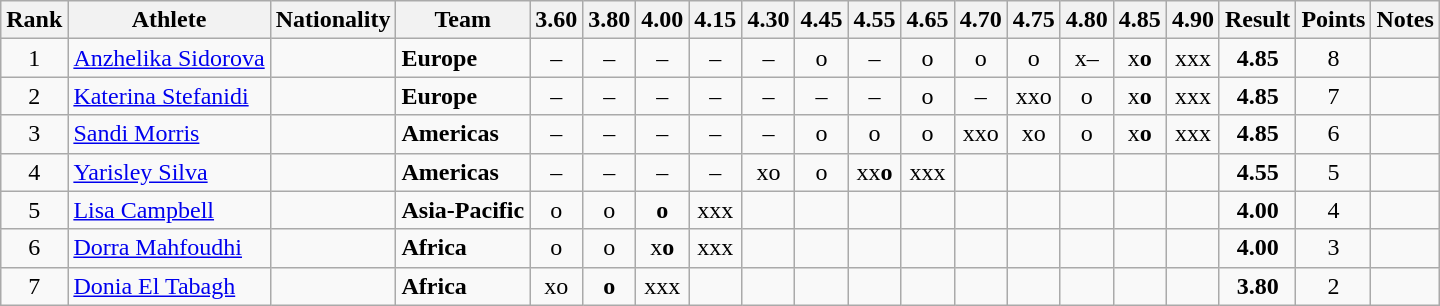<table class="wikitable sortable" style="text-align:center">
<tr>
<th>Rank</th>
<th>Athlete</th>
<th>Nationality</th>
<th>Team</th>
<th>3.60</th>
<th>3.80</th>
<th>4.00</th>
<th>4.15</th>
<th>4.30</th>
<th>4.45</th>
<th>4.55</th>
<th>4.65</th>
<th>4.70</th>
<th>4.75</th>
<th>4.80</th>
<th>4.85</th>
<th>4.90</th>
<th>Result</th>
<th>Points</th>
<th>Notes</th>
</tr>
<tr>
<td>1</td>
<td align="left"><a href='#'>Anzhelika Sidorova</a></td>
<td align=left></td>
<td align=left><strong>Europe</strong></td>
<td>–</td>
<td>–</td>
<td>–</td>
<td>–</td>
<td>–</td>
<td>o</td>
<td>–</td>
<td>o</td>
<td>o</td>
<td>o</td>
<td>x–</td>
<td>x<strong>o</strong></td>
<td>xxx</td>
<td><strong>4.85</strong></td>
<td>8</td>
<td><strong></strong></td>
</tr>
<tr>
<td>2</td>
<td align="left"><a href='#'>Katerina Stefanidi</a></td>
<td align=left></td>
<td align=left><strong>Europe</strong></td>
<td>–</td>
<td>–</td>
<td>–</td>
<td>–</td>
<td>–</td>
<td>–</td>
<td>–</td>
<td>o</td>
<td>–</td>
<td>xxo</td>
<td>o</td>
<td>x<strong>o</strong></td>
<td>xxx</td>
<td><strong>4.85</strong></td>
<td>7</td>
<td><strong></strong></td>
</tr>
<tr>
<td>3</td>
<td align="left"><a href='#'>Sandi Morris</a></td>
<td align=left></td>
<td align=left><strong>Americas</strong></td>
<td>–</td>
<td>–</td>
<td>–</td>
<td>–</td>
<td>–</td>
<td>o</td>
<td>o</td>
<td>o</td>
<td>xxo</td>
<td>xo</td>
<td>o</td>
<td>x<strong>o</strong></td>
<td>xxx</td>
<td><strong>4.85</strong></td>
<td>6</td>
<td><strong></strong></td>
</tr>
<tr>
<td>4</td>
<td align="left"><a href='#'>Yarisley Silva</a></td>
<td align=left></td>
<td align=left><strong>Americas</strong></td>
<td>–</td>
<td>–</td>
<td>–</td>
<td>–</td>
<td>xo</td>
<td>o</td>
<td>xx<strong>o</strong></td>
<td>xxx</td>
<td></td>
<td></td>
<td></td>
<td></td>
<td></td>
<td><strong>4.55</strong></td>
<td>5</td>
<td></td>
</tr>
<tr>
<td>5</td>
<td align="left"><a href='#'>Lisa Campbell</a></td>
<td align=left></td>
<td align=left><strong>Asia-Pacific</strong></td>
<td>o</td>
<td>o</td>
<td><strong>o</strong></td>
<td>xxx</td>
<td></td>
<td></td>
<td></td>
<td></td>
<td></td>
<td></td>
<td></td>
<td></td>
<td></td>
<td><strong>4.00</strong></td>
<td>4</td>
<td></td>
</tr>
<tr>
<td>6</td>
<td align="left"><a href='#'>Dorra Mahfoudhi</a></td>
<td align=left></td>
<td align=left><strong>Africa</strong></td>
<td>o</td>
<td>o</td>
<td>x<strong>o</strong></td>
<td>xxx</td>
<td></td>
<td></td>
<td></td>
<td></td>
<td></td>
<td></td>
<td></td>
<td></td>
<td></td>
<td><strong>4.00</strong></td>
<td>3</td>
<td></td>
</tr>
<tr>
<td>7</td>
<td align="left"><a href='#'>Donia El Tabagh</a></td>
<td align=left></td>
<td align=left><strong>Africa</strong></td>
<td>xo</td>
<td><strong>o</strong></td>
<td>xxx</td>
<td></td>
<td></td>
<td></td>
<td></td>
<td></td>
<td></td>
<td></td>
<td></td>
<td></td>
<td></td>
<td><strong>3.80</strong></td>
<td>2</td>
<td></td>
</tr>
</table>
